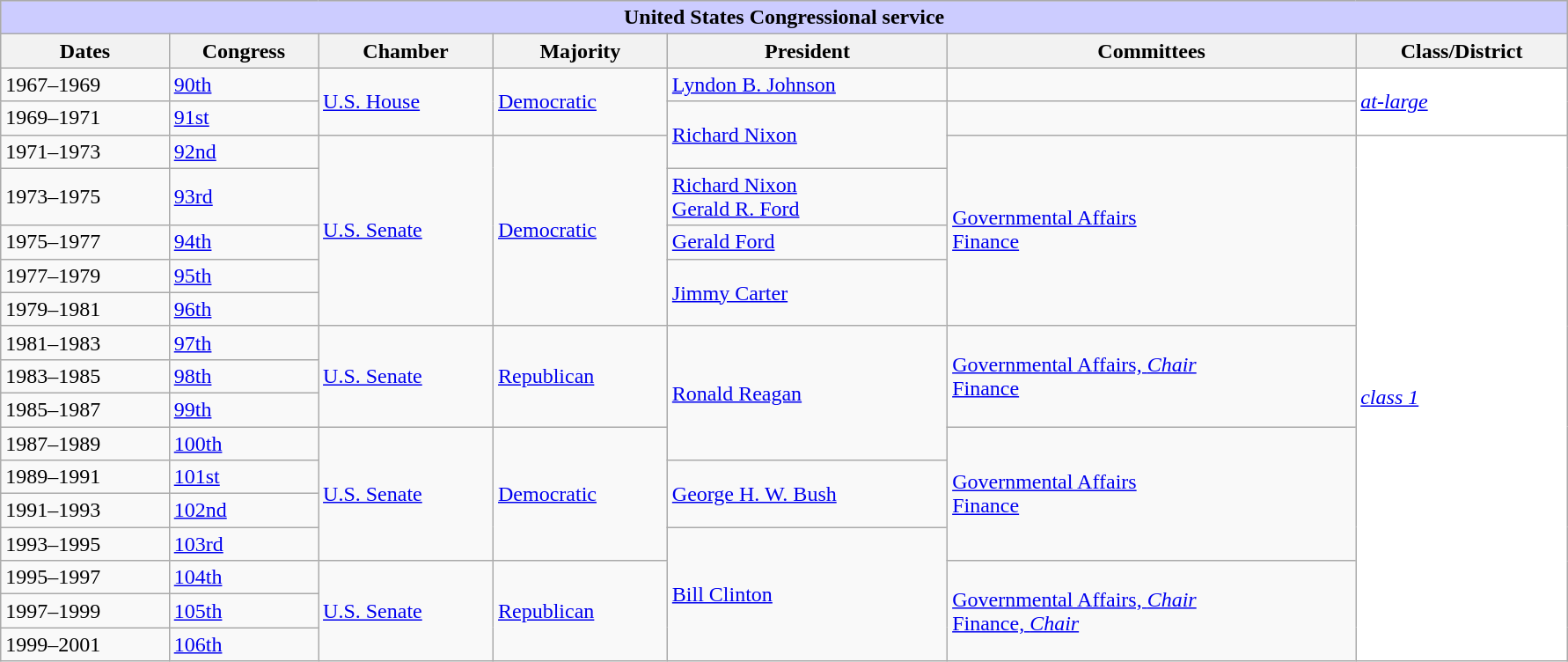<table class=wikitable style="width: 94%" style="text-align: center;" align="center">
<tr bgcolor=#cccccc>
<th colspan=7 style="background: #ccccff;">United States Congressional service</th>
</tr>
<tr>
<th>Dates</th>
<th>Congress</th>
<th>Chamber</th>
<th>Majority</th>
<th>President</th>
<th>Committees</th>
<th>Class/District</th>
</tr>
<tr>
<td>1967–1969</td>
<td><a href='#'>90th</a></td>
<td rowspan=2><a href='#'>U.S. House</a></td>
<td rowspan=2><a href='#'>Democratic</a></td>
<td><a href='#'>Lyndon B. Johnson</a></td>
<td></td>
<td rowspan=2 style="background:white"><a href='#'><em>at-large</em></a></td>
</tr>
<tr>
<td>1969–1971</td>
<td><a href='#'>91st</a></td>
<td rowspan=2 ><a href='#'>Richard Nixon</a></td>
<td></td>
</tr>
<tr>
<td>1971–1973</td>
<td><a href='#'>92nd</a></td>
<td rowspan=5><a href='#'>U.S. Senate</a></td>
<td rowspan=5><a href='#'>Democratic</a></td>
<td rowspan=5><a href='#'>Governmental Affairs</a><br><a href='#'>Finance</a></td>
<td rowspan=15 style="background:white"><a href='#'><em>class 1</em></a></td>
</tr>
<tr>
<td>1973–1975</td>
<td><a href='#'>93rd</a></td>
<td><a href='#'>Richard Nixon</a><br><a href='#'>Gerald R. Ford</a></td>
</tr>
<tr>
<td>1975–1977</td>
<td><a href='#'>94th</a></td>
<td><a href='#'>Gerald Ford</a></td>
</tr>
<tr>
<td>1977–1979</td>
<td><a href='#'>95th</a></td>
<td rowspan=2><a href='#'>Jimmy Carter</a></td>
</tr>
<tr>
<td>1979–1981</td>
<td><a href='#'>96th</a></td>
</tr>
<tr>
<td>1981–1983</td>
<td><a href='#'>97th</a></td>
<td rowspan=3><a href='#'>U.S. Senate</a></td>
<td rowspan=3><a href='#'>Republican</a></td>
<td rowspan=4><a href='#'>Ronald Reagan</a></td>
<td rowspan=3><a href='#'>Governmental Affairs, <em>Chair</em></a><br><a href='#'>Finance</a></td>
</tr>
<tr>
<td>1983–1985</td>
<td><a href='#'>98th</a></td>
</tr>
<tr>
<td>1985–1987</td>
<td><a href='#'>99th</a></td>
</tr>
<tr>
<td>1987–1989</td>
<td><a href='#'>100th</a></td>
<td rowspan=4><a href='#'>U.S. Senate</a></td>
<td rowspan=4><a href='#'>Democratic</a></td>
<td rowspan=4><a href='#'>Governmental Affairs</a><br><a href='#'>Finance</a></td>
</tr>
<tr>
<td>1989–1991</td>
<td><a href='#'>101st</a></td>
<td rowspan=2 ><a href='#'>George H. W. Bush</a></td>
</tr>
<tr>
<td>1991–1993</td>
<td><a href='#'>102nd</a></td>
</tr>
<tr>
<td>1993–1995</td>
<td><a href='#'>103rd</a></td>
<td rowspan=4><a href='#'>Bill Clinton</a></td>
</tr>
<tr>
<td>1995–1997</td>
<td><a href='#'>104th</a></td>
<td rowspan=3><a href='#'>U.S. Senate</a></td>
<td rowspan=3><a href='#'>Republican</a></td>
<td rowspan=3><a href='#'>Governmental Affairs, <em>Chair</em></a><br><a href='#'>Finance, <em>Chair</em></a></td>
</tr>
<tr>
<td>1997–1999</td>
<td><a href='#'>105th</a></td>
</tr>
<tr>
<td>1999–2001</td>
<td><a href='#'>106th</a></td>
</tr>
</table>
